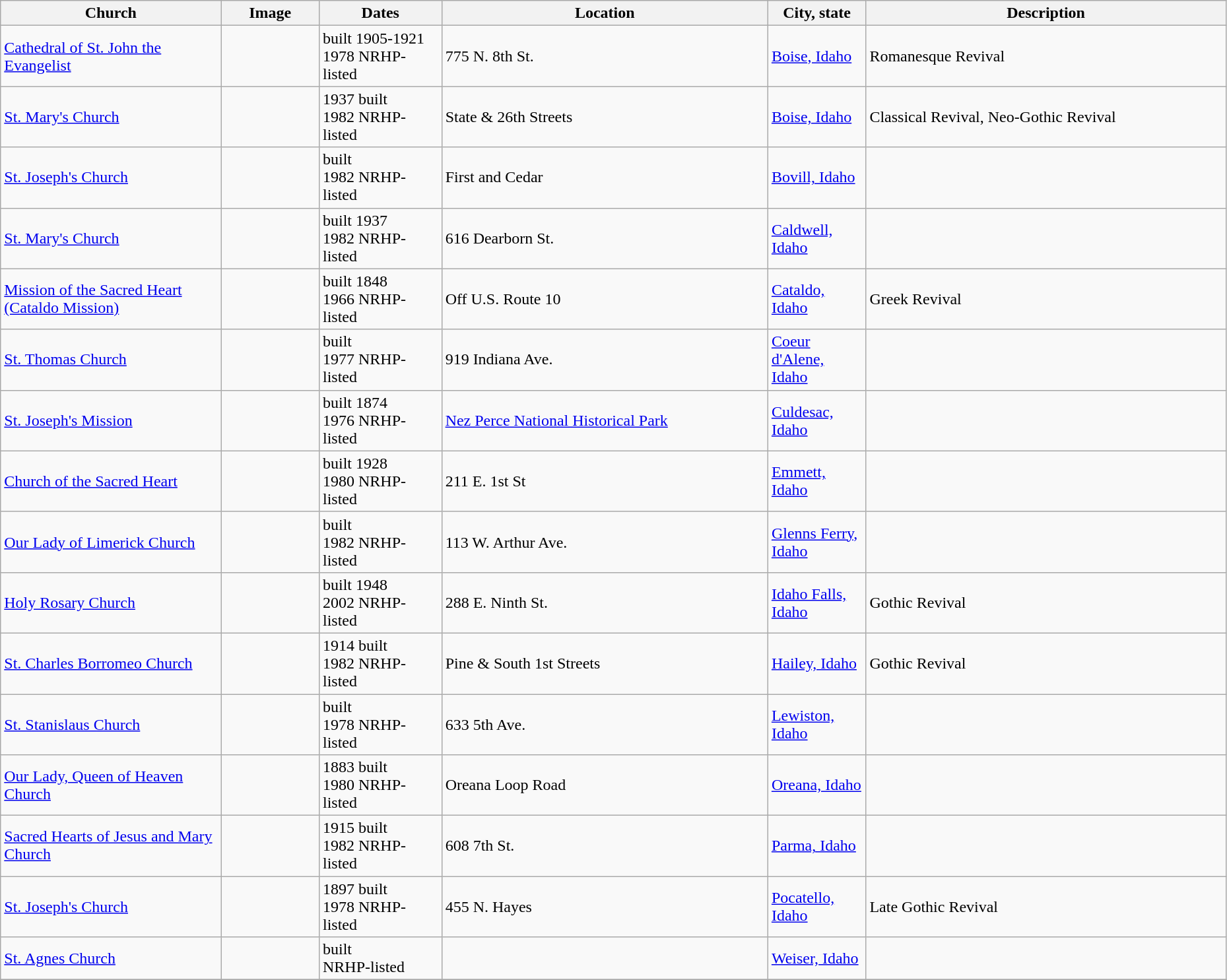<table class="wikitable sortable" style="width:98%">
<tr>
<th width = 18%><strong>Church</strong></th>
<th width = 8% class="unsortable"><strong>Image</strong></th>
<th width = 10%><strong>Dates</strong></th>
<th><strong>Location</strong></th>
<th width = 8%><strong>City, state</strong></th>
<th class="unsortable"><strong>Description</strong></th>
</tr>
<tr ->
<td><a href='#'>Cathedral of St. John the Evangelist</a></td>
<td></td>
<td>built 1905-1921<br>1978 NRHP-listed</td>
<td>775 N. 8th St.<br><small></small></td>
<td><a href='#'>Boise, Idaho</a></td>
<td>Romanesque Revival</td>
</tr>
<tr ->
<td><a href='#'>St. Mary's Church</a></td>
<td></td>
<td>1937 built<br>1982 NRHP-listed</td>
<td>State & 26th Streets<br><small></small></td>
<td><a href='#'>Boise, Idaho</a></td>
<td>Classical Revival, Neo-Gothic Revival</td>
</tr>
<tr>
<td><a href='#'>St. Joseph's Church</a></td>
<td></td>
<td>built<br>1982 NRHP-listed</td>
<td>First and Cedar<br><small></small></td>
<td><a href='#'>Bovill, Idaho</a></td>
<td></td>
</tr>
<tr>
<td><a href='#'>St. Mary's Church</a></td>
<td></td>
<td>built 1937<br>1982 NRHP-listed</td>
<td>616 Dearborn St.<br><small></small></td>
<td><a href='#'>Caldwell, Idaho</a></td>
<td></td>
</tr>
<tr>
<td><a href='#'>Mission of the Sacred Heart (Cataldo Mission)</a></td>
<td></td>
<td>built 1848<br>1966 NRHP-listed</td>
<td>Off U.S. Route 10<br><small></small></td>
<td><a href='#'>Cataldo, Idaho</a></td>
<td>Greek Revival</td>
</tr>
<tr ->
<td><a href='#'>St. Thomas Church</a></td>
<td></td>
<td>built<br>1977 NRHP-listed</td>
<td>919 Indiana Ave.<br><small></small></td>
<td><a href='#'>Coeur d'Alene, Idaho</a></td>
<td></td>
</tr>
<tr>
<td><a href='#'>St. Joseph's Mission</a></td>
<td></td>
<td>built 1874<br>1976 NRHP-listed</td>
<td><a href='#'>Nez Perce National Historical Park</a><br><small></small></td>
<td><a href='#'>Culdesac, Idaho</a></td>
<td></td>
</tr>
<tr>
<td><a href='#'>Church of the Sacred Heart</a></td>
<td></td>
<td>built 1928<br>1980 NRHP-listed</td>
<td>211 E. 1st St<br><small></small></td>
<td><a href='#'>Emmett, Idaho</a></td>
<td></td>
</tr>
<tr ->
<td><a href='#'>Our Lady of Limerick Church</a></td>
<td></td>
<td>built<br>1982 NRHP-listed</td>
<td>113 W. Arthur Ave.<br><small></small></td>
<td><a href='#'>Glenns Ferry, Idaho</a></td>
<td></td>
</tr>
<tr>
<td><a href='#'>Holy Rosary Church</a></td>
<td></td>
<td>built 1948<br>2002 NRHP-listed</td>
<td>288 E. Ninth St.<br><small></small></td>
<td><a href='#'>Idaho Falls, Idaho</a></td>
<td>Gothic Revival</td>
</tr>
<tr>
<td><a href='#'>St. Charles Borromeo Church</a></td>
<td></td>
<td>1914 built<br>1982 NRHP-listed</td>
<td>Pine & South 1st Streets</td>
<td><a href='#'>Hailey, Idaho</a></td>
<td>Gothic Revival</td>
</tr>
<tr>
<td><a href='#'>St. Stanislaus Church</a></td>
<td></td>
<td>built<br>1978 NRHP-listed</td>
<td>633 5th Ave.<br><small></small></td>
<td><a href='#'>Lewiston, Idaho</a></td>
<td></td>
</tr>
<tr>
<td><a href='#'>Our Lady, Queen of Heaven Church</a></td>
<td></td>
<td>1883 built<br>1980 NRHP-listed</td>
<td>Oreana Loop Road<br><small></small></td>
<td><a href='#'>Oreana, Idaho</a></td>
<td></td>
</tr>
<tr>
<td><a href='#'>Sacred Hearts of Jesus and Mary Church</a></td>
<td></td>
<td>1915 built<br>1982 NRHP-listed</td>
<td>608 7th St.<br><small></small></td>
<td><a href='#'>Parma, Idaho</a></td>
<td></td>
</tr>
<tr>
<td><a href='#'>St. Joseph's Church</a></td>
<td></td>
<td>1897 built<br>1978 NRHP-listed</td>
<td>455 N. Hayes</td>
<td><a href='#'>Pocatello, Idaho</a></td>
<td>Late Gothic Revival</td>
</tr>
<tr>
<td><a href='#'>St. Agnes Church</a></td>
<td></td>
<td>built<br> NRHP-listed</td>
<td></td>
<td><a href='#'>Weiser, Idaho</a></td>
<td></td>
</tr>
<tr>
</tr>
</table>
